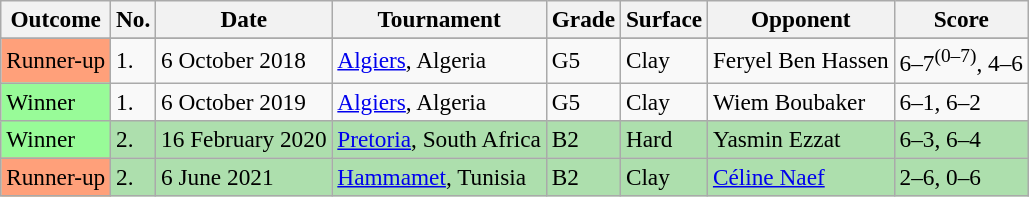<table class="sortable wikitable" style=font-size:97%>
<tr>
<th>Outcome</th>
<th>No.</th>
<th>Date</th>
<th>Tournament</th>
<th>Grade</th>
<th>Surface</th>
<th>Opponent</th>
<th>Score</th>
</tr>
<tr>
</tr>
<tr>
<td style="background:#ffa07a;">Runner-up</td>
<td>1.</td>
<td>6 October 2018</td>
<td><a href='#'>Algiers</a>, Algeria</td>
<td>G5</td>
<td>Clay</td>
<td> Feryel Ben Hassen</td>
<td>6–7<sup>(0–7)</sup>, 4–6</td>
</tr>
<tr>
<td bgcolor="98FB98">Winner</td>
<td>1.</td>
<td>6 October 2019</td>
<td><a href='#'>Algiers</a>, Algeria</td>
<td>G5</td>
<td>Clay</td>
<td> Wiem Boubaker</td>
<td>6–1, 6–2</td>
</tr>
<tr bgcolor="#ADDFAD">
<td bgcolor="98FB98">Winner</td>
<td>2.</td>
<td>16 February 2020</td>
<td><a href='#'>Pretoria</a>, South Africa</td>
<td>B2</td>
<td>Hard</td>
<td> Yasmin Ezzat</td>
<td>6–3, 6–4</td>
</tr>
<tr bgcolor="#ADDFAD">
<td style="background:#ffa07a;">Runner-up</td>
<td>2.</td>
<td>6 June 2021</td>
<td><a href='#'>Hammamet</a>, Tunisia</td>
<td>B2</td>
<td>Clay</td>
<td> <a href='#'>Céline Naef</a></td>
<td>2–6, 0–6</td>
</tr>
</table>
